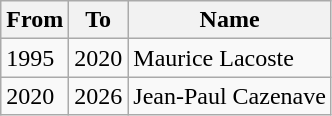<table class="wikitable">
<tr>
<th>From</th>
<th>To</th>
<th>Name</th>
</tr>
<tr>
<td>1995</td>
<td>2020</td>
<td>Maurice Lacoste</td>
</tr>
<tr>
<td>2020</td>
<td>2026</td>
<td>Jean-Paul Cazenave</td>
</tr>
</table>
